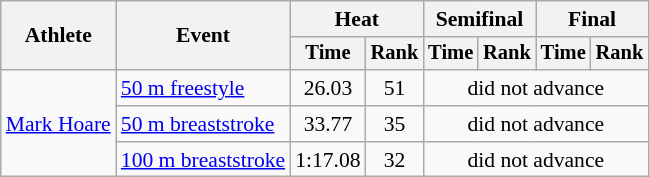<table class=wikitable style="font-size:90%">
<tr>
<th rowspan=2>Athlete</th>
<th rowspan=2>Event</th>
<th colspan="2">Heat</th>
<th colspan="2">Semifinal</th>
<th colspan="2">Final</th>
</tr>
<tr style="font-size:95%">
<th>Time</th>
<th>Rank</th>
<th>Time</th>
<th>Rank</th>
<th>Time</th>
<th>Rank</th>
</tr>
<tr align=center>
<td align=left rowspan=3><a href='#'>Mark Hoare</a></td>
<td align=left><a href='#'>50 m freestyle</a></td>
<td>26.03</td>
<td>51</td>
<td colspan=4>did not advance</td>
</tr>
<tr align=center>
<td align=left><a href='#'>50 m breaststroke</a></td>
<td>33.77</td>
<td>35</td>
<td colspan=4>did not advance</td>
</tr>
<tr align=center>
<td align=left><a href='#'>100 m breaststroke</a></td>
<td>1:17.08</td>
<td>32</td>
<td colspan=4>did not advance</td>
</tr>
</table>
